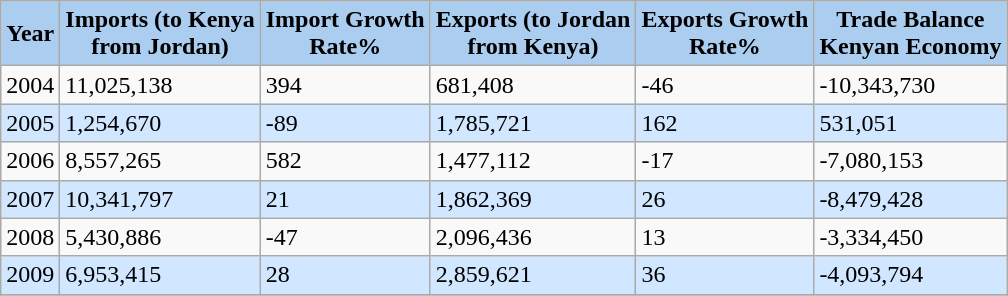<table class="wikitable sortable">
<tr ---->
<th style="color: black; background-color: #ABCDEF">Year</th>
<th style="color: black; background-color: #ABCDEF">Imports (to Kenya<br>from Jordan)</th>
<th style="color: black; background-color: #ABCDEF">Import Growth<br>Rate%</th>
<th style="color: black; background-color: #ABCDEF">Exports (to Jordan<br>from Kenya)</th>
<th style="color: black; background-color: #ABCDEF">Exports Growth<br>Rate%</th>
<th style="color: black; background-color: #ABCDEF">Trade Balance<br>Kenyan Economy</th>
</tr>
<tr>
<td>2004</td>
<td align=left>11,025,138</td>
<td>394</td>
<td>681,408</td>
<td>-46</td>
<td>-10,343,730</td>
</tr>
<tr bgcolor="#D0E7FF">
<td>2005</td>
<td align=left>1,254,670</td>
<td>-89</td>
<td>1,785,721</td>
<td>162</td>
<td>531,051</td>
</tr>
<tr>
<td>2006</td>
<td align=left>8,557,265</td>
<td>582</td>
<td>1,477,112</td>
<td>-17</td>
<td>-7,080,153</td>
</tr>
<tr bgcolor="#D0E7FF">
<td>2007</td>
<td align=left>10,341,797</td>
<td>21</td>
<td>1,862,369</td>
<td>26</td>
<td>-8,479,428</td>
</tr>
<tr>
<td>2008</td>
<td align=left>5,430,886</td>
<td>-47</td>
<td>2,096,436</td>
<td>13</td>
<td>-3,334,450</td>
</tr>
<tr bgcolor="#D0E7FF">
<td>2009</td>
<td align=left>6,953,415</td>
<td>28</td>
<td>2,859,621</td>
<td>36</td>
<td>-4,093,794</td>
</tr>
<tr>
</tr>
</table>
